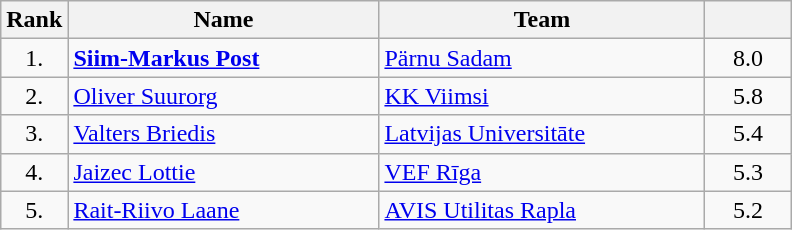<table class="wikitable" style="text-align: center;">
<tr>
<th>Rank</th>
<th width=200>Name</th>
<th width=210>Team</th>
<th width=50></th>
</tr>
<tr>
<td>1.</td>
<td align="left"> <strong><a href='#'>Siim-Markus Post</a></strong></td>
<td style="text-align:left;">  <a href='#'>Pärnu Sadam</a></td>
<td>8.0</td>
</tr>
<tr>
<td>2.</td>
<td align="left"> <a href='#'>Oliver Suurorg</a></td>
<td style="text-align:left;">  <a href='#'>KK Viimsi</a></td>
<td>5.8</td>
</tr>
<tr>
<td>3.</td>
<td align="left"> <a href='#'>Valters Briedis</a></td>
<td style="text-align:left;">  <a href='#'>Latvijas Universitāte</a></td>
<td>5.4</td>
</tr>
<tr>
<td>4.</td>
<td align="left"> <a href='#'>Jaizec Lottie</a></td>
<td style="text-align:left;">  <a href='#'>VEF Rīga</a></td>
<td>5.3</td>
</tr>
<tr>
<td>5.</td>
<td align="left"> <a href='#'>Rait-Riivo Laane</a></td>
<td style="text-align:left;">  <a href='#'>AVIS Utilitas Rapla</a></td>
<td>5.2</td>
</tr>
</table>
